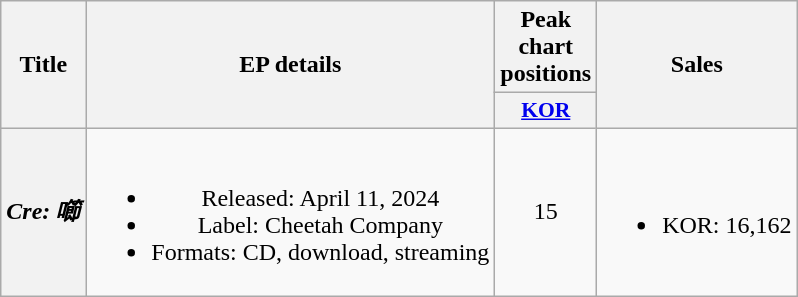<table class="wikitable plainrowheaders" style="text-align:center;">
<tr>
<th scope="col" rowspan="2">Title</th>
<th scope="col" rowspan="2">EP details</th>
<th scope="col">Peak chart positions</th>
<th scope="col" rowspan="2">Sales</th>
</tr>
<tr>
<th scope="col" style="width:2.5em;font-size:90%;"><a href='#'>KOR</a><br></th>
</tr>
<tr>
<th scope="row"><em>Cre: 㘉</em></th>
<td><br><ul><li>Released: April 11, 2024</li><li>Label: Cheetah Company</li><li>Formats: CD, download, streaming</li></ul></td>
<td>15</td>
<td><br><ul><li>KOR: 16,162</li></ul></td>
</tr>
</table>
